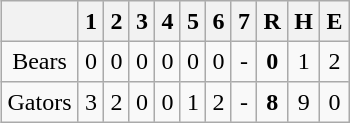<table align = right border="2" cellpadding="4" cellspacing="0" style="margin: 1em 1em 1em 1em; background: #F9F9F9; border: 1px #aaa solid; border-collapse: collapse;">
<tr align=center style="background: #F2F2F2;">
<th></th>
<th>1</th>
<th>2</th>
<th>3</th>
<th>4</th>
<th>5</th>
<th>6</th>
<th>7</th>
<th>R</th>
<th>H</th>
<th>E</th>
</tr>
<tr align=center>
<td>Bears</td>
<td>0</td>
<td>0</td>
<td>0</td>
<td>0</td>
<td>0</td>
<td>0</td>
<td>-</td>
<td><strong>0</strong></td>
<td>1</td>
<td>2</td>
</tr>
<tr align=center>
<td>Gators</td>
<td>3</td>
<td>2</td>
<td>0</td>
<td>0</td>
<td>1</td>
<td>2</td>
<td>-</td>
<td><strong>8</strong></td>
<td>9</td>
<td>0</td>
</tr>
</table>
